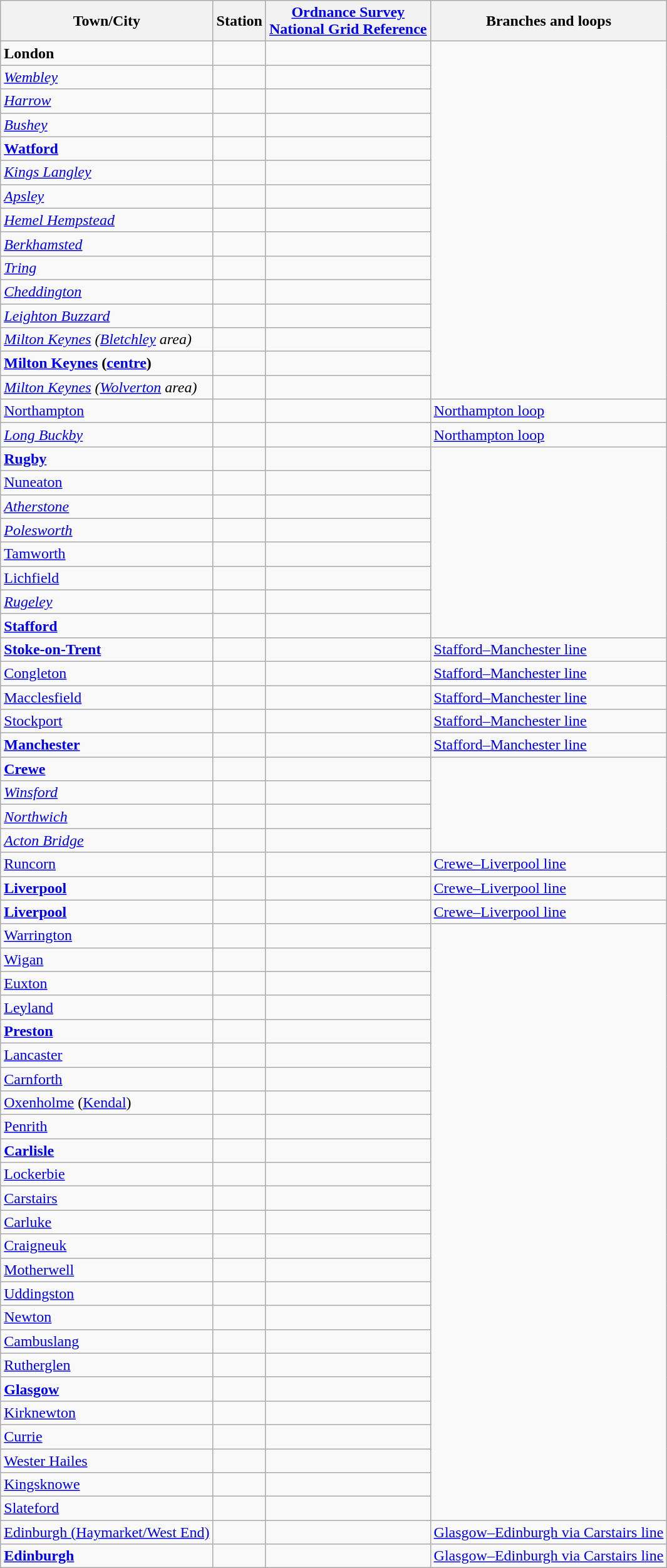<table class="wikitable">
<tr>
<th>Town/City</th>
<th>Station</th>
<th><a href='#'>Ordnance Survey</a><br><a href='#'>National Grid Reference</a></th>
<th>Branches and loops</th>
</tr>
<tr>
<td><strong>London</strong></td>
<td><strong></strong></td>
<td></td>
</tr>
<tr>
<td><em><a href='#'>Wembley</a></em></td>
<td><em></em></td>
<td></td>
</tr>
<tr>
<td><em><a href='#'>Harrow</a></em></td>
<td><em></em></td>
<td></td>
</tr>
<tr>
<td><em><a href='#'>Bushey</a></em></td>
<td><em></em></td>
<td></td>
</tr>
<tr>
<td><strong><a href='#'>Watford</a></strong></td>
<td><strong></strong></td>
<td></td>
</tr>
<tr>
<td><em><a href='#'>Kings Langley</a></em></td>
<td><em></em></td>
<td></td>
</tr>
<tr>
<td><em><a href='#'>Apsley</a></em></td>
<td><em></em></td>
<td></td>
</tr>
<tr>
<td><em><a href='#'>Hemel Hempstead</a></em></td>
<td><em></em></td>
<td></td>
</tr>
<tr>
<td><em><a href='#'>Berkhamsted</a></em></td>
<td><em></em></td>
<td></td>
</tr>
<tr>
<td><em><a href='#'>Tring</a></em></td>
<td><em></em></td>
<td></td>
</tr>
<tr>
<td><em><a href='#'>Cheddington</a></em></td>
<td><em></em></td>
<td></td>
</tr>
<tr>
<td><em><a href='#'>Leighton Buzzard</a></em></td>
<td><em></em></td>
<td></td>
</tr>
<tr>
<td><em><a href='#'>Milton Keynes</a> (<a href='#'>Bletchley</a> area)</em></td>
<td><em></em></td>
<td></td>
</tr>
<tr>
<td><strong><a href='#'>Milton Keynes</a> (<a href='#'>centre</a>)</strong></td>
<td><strong></strong></td>
<td></td>
</tr>
<tr>
<td><em><a href='#'>Milton Keynes</a> (<a href='#'>Wolverton</a> area)</em></td>
<td><em></em></td>
<td></td>
</tr>
<tr>
<td><a href='#'>Northampton</a></td>
<td></td>
<td></td>
<td><a href='#'>Northampton loop</a></td>
</tr>
<tr>
<td><em><a href='#'>Long Buckby</a></em></td>
<td><em></em></td>
<td></td>
<td><a href='#'>Northampton loop</a></td>
</tr>
<tr>
<td><strong><a href='#'>Rugby</a></strong></td>
<td><strong></strong></td>
<td></td>
</tr>
<tr>
<td><a href='#'>Nuneaton</a></td>
<td></td>
<td></td>
</tr>
<tr>
<td><em><a href='#'>Atherstone</a></em></td>
<td><em></em></td>
<td></td>
</tr>
<tr>
<td><em><a href='#'>Polesworth</a></em></td>
<td><em></em></td>
<td></td>
</tr>
<tr>
<td><a href='#'>Tamworth</a></td>
<td></td>
<td></td>
</tr>
<tr>
<td><a href='#'>Lichfield</a></td>
<td></td>
<td></td>
</tr>
<tr>
<td><em><a href='#'>Rugeley</a></em></td>
<td><em></em></td>
<td></td>
</tr>
<tr>
<td><strong><a href='#'>Stafford</a></strong></td>
<td><strong></strong></td>
<td></td>
</tr>
<tr>
<td><strong><a href='#'>Stoke-on-Trent</a></strong></td>
<td></td>
<td></td>
<td><a href='#'>Stafford–Manchester line</a></td>
</tr>
<tr>
<td><a href='#'>Congleton</a></td>
<td></td>
<td></td>
<td><a href='#'>Stafford–Manchester line</a></td>
</tr>
<tr>
<td><a href='#'>Macclesfield</a></td>
<td></td>
<td></td>
<td><a href='#'>Stafford–Manchester line</a></td>
</tr>
<tr>
<td><a href='#'>Stockport</a></td>
<td></td>
<td></td>
<td><a href='#'>Stafford–Manchester line</a></td>
</tr>
<tr>
<td><strong><a href='#'>Manchester</a></strong></td>
<td><strong></strong></td>
<td></td>
<td><a href='#'>Stafford–Manchester line</a></td>
</tr>
<tr>
<td><strong><a href='#'>Crewe</a></strong></td>
<td><strong></strong></td>
<td></td>
</tr>
<tr>
<td><em><a href='#'>Winsford</a></em></td>
<td><em></em></td>
<td></td>
</tr>
<tr>
<td><em><a href='#'>Northwich</a></em></td>
<td><em></em></td>
<td></td>
</tr>
<tr>
<td><em><a href='#'>Acton Bridge</a></em></td>
<td><em></em></td>
<td></td>
</tr>
<tr>
<td><a href='#'>Runcorn</a></td>
<td></td>
<td></td>
<td><a href='#'>Crewe–Liverpool line</a></td>
</tr>
<tr>
<td><strong><a href='#'>Liverpool</a></strong></td>
<td><strong></strong></td>
<td></td>
<td><a href='#'>Crewe–Liverpool line</a></td>
</tr>
<tr>
<td><strong><a href='#'>Liverpool</a></strong></td>
<td><strong></strong></td>
<td></td>
<td><a href='#'>Crewe–Liverpool line</a></td>
</tr>
<tr>
<td><a href='#'>Warrington</a></td>
<td></td>
<td></td>
</tr>
<tr>
<td><a href='#'>Wigan</a></td>
<td></td>
<td></td>
</tr>
<tr>
<td><a href='#'>Euxton</a></td>
<td></td>
<td></td>
</tr>
<tr>
<td><a href='#'>Leyland</a></td>
<td></td>
<td></td>
</tr>
<tr>
<td><strong><a href='#'>Preston</a></strong></td>
<td><strong></strong></td>
<td></td>
</tr>
<tr>
<td><a href='#'>Lancaster</a></td>
<td></td>
<td></td>
</tr>
<tr>
<td><a href='#'>Carnforth</a></td>
<td></td>
<td></td>
</tr>
<tr>
<td><a href='#'>Oxenholme</a> (<a href='#'>Kendal</a>)</td>
<td></td>
<td></td>
</tr>
<tr>
<td><a href='#'>Penrith</a></td>
<td></td>
<td></td>
</tr>
<tr>
<td><strong><a href='#'>Carlisle</a></strong></td>
<td><strong></strong></td>
<td></td>
</tr>
<tr>
<td><a href='#'>Lockerbie</a></td>
<td></td>
<td></td>
</tr>
<tr>
<td><a href='#'>Carstairs</a></td>
<td></td>
<td></td>
</tr>
<tr>
<td><a href='#'>Carluke</a></td>
<td></td>
<td></td>
</tr>
<tr>
<td><a href='#'>Craigneuk</a></td>
<td></td>
<td></td>
</tr>
<tr>
<td><a href='#'>Motherwell</a></td>
<td></td>
<td></td>
</tr>
<tr>
<td><a href='#'>Uddingston</a></td>
<td></td>
<td></td>
</tr>
<tr>
<td><a href='#'>Newton</a></td>
<td></td>
<td></td>
</tr>
<tr>
<td><a href='#'>Cambuslang</a></td>
<td></td>
<td></td>
</tr>
<tr>
<td><a href='#'>Rutherglen</a></td>
<td></td>
<td></td>
</tr>
<tr>
<td><strong><a href='#'>Glasgow</a></strong></td>
<td><strong></strong></td>
<td></td>
</tr>
<tr>
<td><a href='#'>Kirknewton</a></td>
<td></td>
<td></td>
</tr>
<tr>
<td><a href='#'>Currie</a></td>
<td></td>
<td></td>
</tr>
<tr>
<td><a href='#'>Wester Hailes</a></td>
<td></td>
<td></td>
</tr>
<tr>
<td><a href='#'>Kingsknowe</a></td>
<td></td>
<td></td>
</tr>
<tr>
<td><a href='#'>Slateford</a></td>
<td></td>
<td></td>
</tr>
<tr>
<td><a href='#'>Edinburgh (Haymarket/West End)</a></td>
<td></td>
<td></td>
<td><a href='#'>Glasgow–Edinburgh via Carstairs line</a></td>
</tr>
<tr>
<td><strong><a href='#'>Edinburgh</a></strong></td>
<td><strong></strong></td>
<td></td>
<td><a href='#'>Glasgow–Edinburgh via Carstairs line</a></td>
</tr>
</table>
